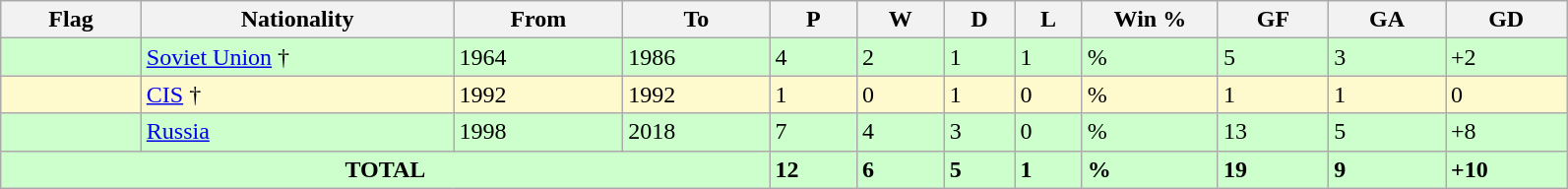<table class="wikitable sortable" style="width:84%;">
<tr>
<th width="2">Flag</th>
<th width="62">Nationality</th>
<th width="2">From</th>
<th width="2">To</th>
<th width="2">P</th>
<th width="2">W</th>
<th width="2">D</th>
<th width="2">L</th>
<th width="2">Win %</th>
<th width="2">GF</th>
<th width="2">GA</th>
<th width="2">GD</th>
</tr>
<tr bgcolor=#CCFFCC>
<td></td>
<td align=left><a href='#'>Soviet Union</a> †</td>
<td align=left>1964</td>
<td align=left>1986</td>
<td>4</td>
<td>2</td>
<td>1</td>
<td>1</td>
<td>%</td>
<td>5</td>
<td>3</td>
<td>+2</td>
</tr>
<tr bgcolor=#FFFACD>
<td></td>
<td align=left><a href='#'>CIS</a> †</td>
<td align=left>1992</td>
<td align=left>1992</td>
<td>1</td>
<td>0</td>
<td>1</td>
<td>0</td>
<td>%</td>
<td>1</td>
<td>1</td>
<td>0</td>
</tr>
<tr bgcolor=#CCFFCC>
<td></td>
<td align=left><a href='#'>Russia</a></td>
<td align=left>1998</td>
<td align=left>2018</td>
<td>7</td>
<td>4</td>
<td>3</td>
<td>0</td>
<td>%</td>
<td>13</td>
<td>5</td>
<td>+8</td>
</tr>
<tr bgcolor=#CCFFCC>
<td colspan=4 style="text-align:center;"><strong>TOTAL</strong></td>
<td><strong>12</strong></td>
<td><strong>6</strong></td>
<td><strong>5</strong></td>
<td><strong>1</strong></td>
<td><strong>%</strong></td>
<td><strong>19</strong></td>
<td><strong>9</strong></td>
<td><strong>+10</strong></td>
</tr>
</table>
